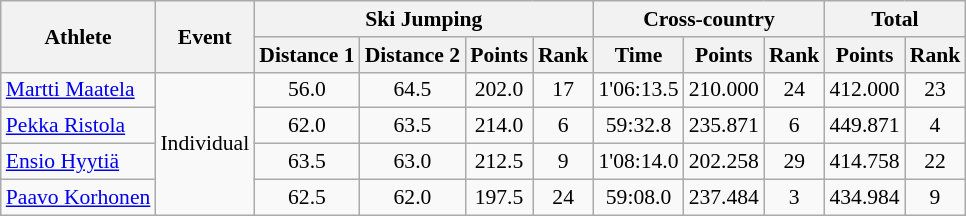<table class="wikitable" style="font-size:90%">
<tr>
<th rowspan="2">Athlete</th>
<th rowspan="2">Event</th>
<th colspan="4">Ski Jumping</th>
<th colspan="3">Cross-country</th>
<th colspan="2">Total</th>
</tr>
<tr>
<th>Distance 1</th>
<th>Distance 2</th>
<th>Points</th>
<th>Rank</th>
<th>Time</th>
<th>Points</th>
<th>Rank</th>
<th>Points</th>
<th>Rank</th>
</tr>
<tr>
<td><a href='#'>Martti Maatela</a></td>
<td rowspan="4">Individual</td>
<td align="center">56.0</td>
<td align="center">64.5</td>
<td align="center">202.0</td>
<td align="center">17</td>
<td align="center">1'06:13.5</td>
<td align="center">210.000</td>
<td align="center">24</td>
<td align="center">412.000</td>
<td align="center">23</td>
</tr>
<tr>
<td><a href='#'>Pekka Ristola</a></td>
<td align="center">62.0</td>
<td align="center">63.5</td>
<td align="center">214.0</td>
<td align="center">6</td>
<td align="center">59:32.8</td>
<td align="center">235.871</td>
<td align="center">6</td>
<td align="center">449.871</td>
<td align="center">4</td>
</tr>
<tr>
<td><a href='#'>Ensio Hyytiä</a></td>
<td align="center">63.5</td>
<td align="center">63.0</td>
<td align="center">212.5</td>
<td align="center">9</td>
<td align="center">1'08:14.0</td>
<td align="center">202.258</td>
<td align="center">29</td>
<td align="center">414.758</td>
<td align="center">22</td>
</tr>
<tr>
<td><a href='#'>Paavo Korhonen</a></td>
<td align="center">62.5</td>
<td align="center">62.0</td>
<td align="center">197.5</td>
<td align="center">24</td>
<td align="center">59:08.0</td>
<td align="center">237.484</td>
<td align="center">3</td>
<td align="center">434.984</td>
<td align="center">9</td>
</tr>
</table>
